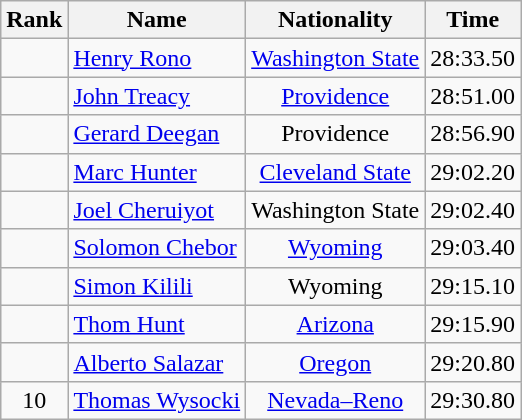<table class="wikitable sortable" style="text-align:center">
<tr>
<th>Rank</th>
<th>Name</th>
<th>Nationality</th>
<th>Time</th>
</tr>
<tr>
<td></td>
<td align=left> <a href='#'>Henry Rono</a></td>
<td><a href='#'>Washington State</a></td>
<td>28:33.50</td>
</tr>
<tr>
<td></td>
<td align=left> <a href='#'>John Treacy</a></td>
<td><a href='#'>Providence</a></td>
<td>28:51.00</td>
</tr>
<tr>
<td></td>
<td align=left> <a href='#'>Gerard Deegan</a></td>
<td>Providence</td>
<td>28:56.90</td>
</tr>
<tr>
<td></td>
<td align=left> <a href='#'>Marc Hunter</a></td>
<td><a href='#'>Cleveland State</a></td>
<td>29:02.20</td>
</tr>
<tr>
<td></td>
<td align=left> <a href='#'>Joel Cheruiyot</a></td>
<td>Washington State</td>
<td>29:02.40</td>
</tr>
<tr>
<td></td>
<td align=left> <a href='#'>Solomon Chebor</a></td>
<td><a href='#'>Wyoming</a></td>
<td>29:03.40</td>
</tr>
<tr>
<td></td>
<td align=left> <a href='#'>Simon Kilili</a></td>
<td>Wyoming</td>
<td>29:15.10</td>
</tr>
<tr>
<td></td>
<td align=left> <a href='#'>Thom Hunt</a></td>
<td><a href='#'>Arizona</a></td>
<td>29:15.90</td>
</tr>
<tr>
<td></td>
<td align=left> <a href='#'>Alberto Salazar</a></td>
<td><a href='#'>Oregon</a></td>
<td>29:20.80</td>
</tr>
<tr>
<td>10</td>
<td align=left> <a href='#'>Thomas Wysocki</a></td>
<td><a href='#'>Nevada–Reno</a></td>
<td>29:30.80</td>
</tr>
</table>
